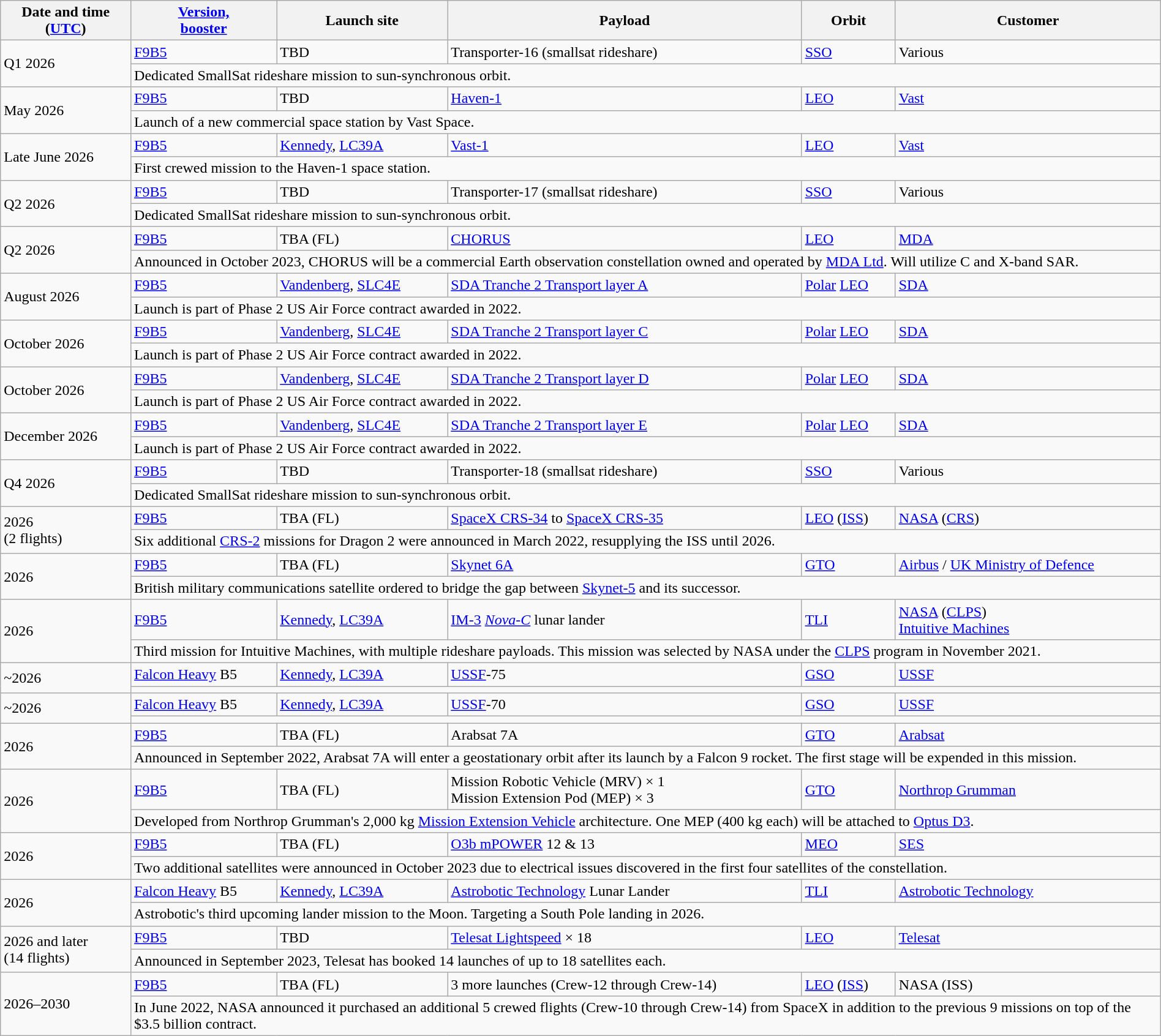<table class="wikitable sticky-header" style="width: 100%;">
<tr>
<th scope="col">Date and time (<a href='#'>UTC</a>)</th>
<th scope="col"><a href='#'>Version,<br>booster</a></th>
<th scope="col">Launch site</th>
<th scope="col">Payload</th>
<th scope="col">Orbit</th>
<th scope="col">Customer</th>
</tr>
<tr>
<td rowspan=2>Q1 2026</td>
<td><a href='#'>F9B5</a></td>
<td>TBD</td>
<td>Transporter-16 (smallsat rideshare)</td>
<td><a href='#'>SSO</a></td>
<td>Various</td>
</tr>
<tr>
<td colspan=5>Dedicated SmallSat rideshare mission to sun-synchronous orbit.</td>
</tr>
<tr>
<td rowspan="2">May 2026</td>
<td><a href='#'>F9B5</a></td>
<td>TBD</td>
<td><a href='#'>Haven-1</a></td>
<td><a href='#'>LEO</a></td>
<td><a href='#'>Vast</a></td>
</tr>
<tr>
<td colspan="5">Launch of a new commercial space station by Vast Space.</td>
</tr>
<tr>
<td rowspan="2">Late June 2026</td>
<td><a href='#'>F9B5</a></td>
<td><a href='#'>Kennedy</a>, <a href='#'>LC39A</a></td>
<td><a href='#'>Vast-1</a></td>
<td><a href='#'>LEO</a></td>
<td><a href='#'>Vast</a></td>
</tr>
<tr>
<td colspan="5">First crewed mission to the Haven-1 space station.</td>
</tr>
<tr>
<td rowspan=2>Q2 2026</td>
<td><a href='#'>F9B5</a></td>
<td>TBD</td>
<td>Transporter-17 (smallsat rideshare)</td>
<td><a href='#'>SSO</a></td>
<td>Various</td>
</tr>
<tr>
<td colspan=5>Dedicated SmallSat rideshare mission to sun-synchronous orbit.</td>
</tr>
<tr>
<td rowspan=2>Q2 2026</td>
<td><a href='#'>F9B5</a></td>
<td>TBA (FL)</td>
<td><a href='#'>CHORUS</a></td>
<td><a href='#'>LEO</a></td>
<td><a href='#'>MDA</a></td>
</tr>
<tr>
<td colspan=5>Announced in October 2023, CHORUS will be a commercial Earth observation constellation owned and operated by <a href='#'>MDA Ltd</a>. Will utilize C and X-band SAR.</td>
</tr>
<tr>
<td rowspan="2">August 2026</td>
<td><a href='#'>F9B5</a></td>
<td><a href='#'>Vandenberg</a>, <a href='#'>SLC4E</a></td>
<td><a href='#'>SDA Tranche 2 Transport layer A</a></td>
<td><a href='#'>Polar</a> <a href='#'>LEO</a></td>
<td><a href='#'>SDA</a></td>
</tr>
<tr>
<td colspan="5">Launch is part of Phase 2 US Air Force contract awarded in 2022.</td>
</tr>
<tr>
<td rowspan="2">October 2026</td>
<td><a href='#'>F9B5</a></td>
<td><a href='#'>Vandenberg</a>, <a href='#'>SLC4E</a></td>
<td><a href='#'>SDA Tranche 2 Transport layer C</a></td>
<td><a href='#'>Polar</a> <a href='#'>LEO</a></td>
<td><a href='#'>SDA</a></td>
</tr>
<tr>
<td colspan="5">Launch is part of Phase 2 US Air Force contract awarded in 2022.</td>
</tr>
<tr>
<td rowspan="2">October 2026</td>
<td><a href='#'>F9B5</a></td>
<td><a href='#'>Vandenberg</a>, <a href='#'>SLC4E</a></td>
<td><a href='#'>SDA Tranche 2 Transport layer D</a></td>
<td><a href='#'>Polar</a> <a href='#'>LEO</a></td>
<td><a href='#'>SDA</a></td>
</tr>
<tr>
<td colspan="5">Launch is part of Phase 2 US Air Force contract awarded in 2022.</td>
</tr>
<tr>
<td rowspan="2">December 2026</td>
<td><a href='#'>F9B5</a></td>
<td><a href='#'>Vandenberg</a>, <a href='#'>SLC4E</a></td>
<td><a href='#'>SDA Tranche 2 Transport layer E</a></td>
<td><a href='#'>Polar</a> <a href='#'>LEO</a></td>
<td><a href='#'>SDA</a></td>
</tr>
<tr>
<td colspan="5">Launch is part of Phase 2 US Air Force contract awarded in 2022.</td>
</tr>
<tr>
<td rowspan=2>Q4 2026</td>
<td><a href='#'>F9B5</a></td>
<td>TBD</td>
<td>Transporter-18 (smallsat rideshare)</td>
<td><a href='#'>SSO</a></td>
<td>Various</td>
</tr>
<tr>
<td colspan=5>Dedicated SmallSat rideshare mission to sun-synchronous orbit.</td>
</tr>
<tr>
<td rowspan=2>2026<br>(2 flights)</td>
<td><a href='#'>F9B5</a></td>
<td>TBA (FL)</td>
<td><a href='#'>SpaceX CRS-34</a> to <a href='#'>SpaceX CRS-35</a></td>
<td><a href='#'>LEO</a> (<a href='#'>ISS</a>)</td>
<td><a href='#'>NASA</a> (<a href='#'>CRS</a>)</td>
</tr>
<tr>
<td colspan=5>Six additional <a href='#'>CRS-2</a> missions for Dragon 2 were announced in March 2022, resupplying the ISS until 2026.</td>
</tr>
<tr>
<td rowspan=2>2026</td>
<td><a href='#'>F9B5</a></td>
<td>TBA (FL)</td>
<td><a href='#'>Skynet 6A</a></td>
<td><a href='#'>GTO</a></td>
<td><a href='#'>Airbus</a> / <a href='#'>UK Ministry of Defence</a></td>
</tr>
<tr>
<td colspan=5>British military communications satellite ordered to bridge the gap between <a href='#'>Skynet-5</a> and its successor.</td>
</tr>
<tr>
<td rowspan=2>2026</td>
<td><a href='#'>F9B5</a></td>
<td><a href='#'>Kennedy</a>, <a href='#'>LC39A</a></td>
<td><a href='#'>IM-3</a> <em><a href='#'>Nova-C</a></em> lunar lander</td>
<td><a href='#'>TLI</a></td>
<td><a href='#'>NASA</a> (<a href='#'>CLPS</a>)<br><a href='#'>Intuitive Machines</a></td>
</tr>
<tr>
<td colspan=5>Third mission for Intuitive Machines, with multiple rideshare payloads. This mission was selected by NASA under the <a href='#'>CLPS</a> program in November 2021.</td>
</tr>
<tr>
<td rowspan=2>~2026</td>
<td><a href='#'>Falcon Heavy</a> B5</td>
<td><a href='#'>Kennedy</a>, <a href='#'>LC39A</a></td>
<td><a href='#'>USSF</a>-75</td>
<td><a href='#'>GSO</a></td>
<td><a href='#'>USSF</a></td>
</tr>
<tr>
<td colspan=5></td>
</tr>
<tr>
<td rowspan=2>~2026</td>
<td><a href='#'>Falcon Heavy</a> B5</td>
<td><a href='#'>Kennedy</a>, <a href='#'>LC39A</a></td>
<td><a href='#'>USSF</a>-70</td>
<td><a href='#'>GSO</a></td>
<td><a href='#'>USSF</a></td>
</tr>
<tr>
<td colspan=5></td>
</tr>
<tr>
<td rowspan=2>2026</td>
<td><a href='#'>F9B5</a></td>
<td>TBA (FL)</td>
<td>Arabsat 7A</td>
<td><a href='#'>GTO</a></td>
<td><a href='#'>Arabsat</a></td>
</tr>
<tr>
<td colspan=5>Announced in September 2022, Arabsat 7A will enter a geostationary orbit after its launch by a Falcon 9 rocket. The first stage will be expended in this mission.</td>
</tr>
<tr>
<td rowspan=2>2026</td>
<td><a href='#'>F9B5</a></td>
<td>TBA (FL)</td>
<td>Mission Robotic Vehicle (MRV) × 1<br>Mission Extension Pod (MEP) × 3</td>
<td><a href='#'>GTO</a></td>
<td><a href='#'>Northrop Grumman</a></td>
</tr>
<tr>
<td colspan=5>Developed from Northrop Grumman's 2,000 kg <a href='#'>Mission Extension Vehicle</a> architecture. One MEP (400 kg each) will be attached to <a href='#'>Optus D3</a>.</td>
</tr>
<tr>
<td rowspan=2>2026</td>
<td><a href='#'>F9B5</a></td>
<td>TBA (FL)</td>
<td><a href='#'>O3b mPOWER</a> 12 & 13</td>
<td><a href='#'>MEO</a></td>
<td><a href='#'>SES</a></td>
</tr>
<tr>
<td colspan=5>Two additional satellites were announced in October 2023 due to electrical issues discovered in the first four satellites of the constellation.</td>
</tr>
<tr>
<td rowspan=2>2026</td>
<td><a href='#'>Falcon Heavy</a> B5</td>
<td><a href='#'>Kennedy</a>, <a href='#'>LC39A</a></td>
<td><a href='#'>Astrobotic Technology</a> Lunar Lander</td>
<td><a href='#'>TLI</a></td>
<td><a href='#'>Astrobotic Technology</a></td>
</tr>
<tr>
<td colspan=5>Astrobotic's third upcoming lander mission to the Moon. Targeting a South Pole landing in 2026.</td>
</tr>
<tr>
<td rowspan=2>2026 and later<br>(14 flights)</td>
<td><a href='#'>F9B5</a></td>
<td>TBD</td>
<td><a href='#'>Telesat Lightspeed</a> × 18</td>
<td><a href='#'>LEO</a></td>
<td><a href='#'>Telesat</a></td>
</tr>
<tr>
<td colspan=5>Announced in September 2023, Telesat has booked 14 launches of up to 18 satellites each.</td>
</tr>
<tr>
<td rowspan=2>2026–2030</td>
<td><a href='#'>F9B5</a></td>
<td>TBA (FL)</td>
<td>3 more launches (Crew-12 through Crew-14)</td>
<td><a href='#'>LEO</a> (<a href='#'>ISS</a>)</td>
<td>NASA (ISS)</td>
</tr>
<tr>
<td colspan=5>In June 2022, NASA announced it purchased an additional 5 crewed flights (Crew-10 through Crew-14) from SpaceX in addition to the previous 9 missions on top of the $3.5 billion contract.<br></td>
</tr>
</table>
